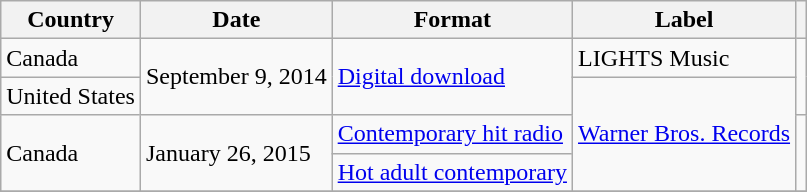<table class="wikitable">
<tr>
<th>Country</th>
<th>Date</th>
<th>Format</th>
<th>Label</th>
<th></th>
</tr>
<tr>
<td>Canada</td>
<td rowspan="2">September 9, 2014</td>
<td rowspan="2"><a href='#'>Digital download</a></td>
<td>LIGHTS Music</td>
<td rowspan="2"></td>
</tr>
<tr>
<td>United States</td>
<td rowspan="3"><a href='#'>Warner Bros. Records</a></td>
</tr>
<tr>
<td rowspan="2">Canada</td>
<td rowspan="2">January 26, 2015</td>
<td><a href='#'>Contemporary hit radio</a></td>
<td rowspan="2"></td>
</tr>
<tr>
<td><a href='#'>Hot adult contemporary</a></td>
</tr>
<tr>
</tr>
</table>
